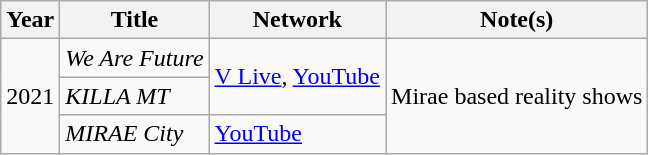<table class="wikitable">
<tr>
<th scope="col">Year</th>
<th scope="col">Title</th>
<th>Network</th>
<th>Note(s)</th>
</tr>
<tr>
<td rowspan="3">2021</td>
<td><em>We Are Future</em></td>
<td rowspan="2"><a href='#'>V Live</a>, <a href='#'>YouTube</a></td>
<td rowspan="3">Mirae based reality shows</td>
</tr>
<tr>
<td><em>KILLA MT</em></td>
</tr>
<tr>
<td><em>MIRAE City</em></td>
<td><a href='#'>YouTube</a></td>
</tr>
</table>
